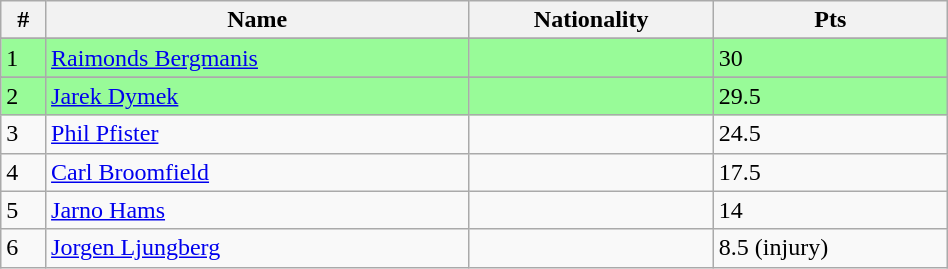<table class="wikitable" style="display: inline-table; width: 50%;">
<tr>
<th>#</th>
<th>Name</th>
<th>Nationality</th>
<th>Pts</th>
</tr>
<tr>
</tr>
<tr style="background:palegreen;">
<td>1</td>
<td><a href='#'>Raimonds Bergmanis</a></td>
<td></td>
<td>30</td>
</tr>
<tr>
</tr>
<tr style="background:palegreen;">
<td>2</td>
<td><a href='#'>Jarek Dymek</a></td>
<td></td>
<td>29.5</td>
</tr>
<tr>
<td>3</td>
<td><a href='#'>Phil Pfister</a></td>
<td></td>
<td>24.5</td>
</tr>
<tr>
<td>4</td>
<td><a href='#'>Carl Broomfield</a></td>
<td></td>
<td>17.5</td>
</tr>
<tr>
<td>5</td>
<td><a href='#'>Jarno Hams</a></td>
<td></td>
<td>14</td>
</tr>
<tr>
<td>6</td>
<td><a href='#'>Jorgen Ljungberg</a></td>
<td></td>
<td>8.5 (injury)</td>
</tr>
</table>
